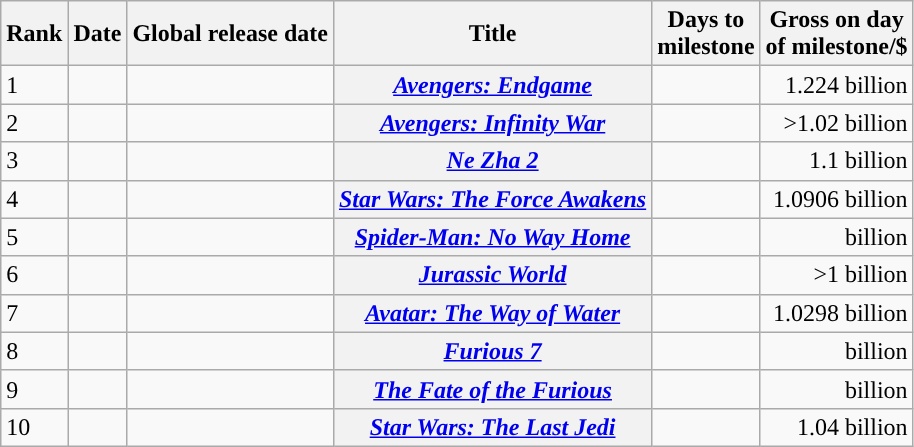<table class="wikitable">
<tr>
<th scope="col">Rank</th>
<th scope="col">Date</th>
<th>Global release date</th>
<th scope="col">Title</th>
<th scope="col">Days to<br> milestone</th>
<th scope="col">Gross on day<br> of milestone/$</th>
</tr>
<tr>
<td>1</td>
<td></td>
<td></td>
<th scope="row"><em><a href='#'>Avengers: Endgame</a></em></th>
<td style="text-align:right;"></td>
<td style="text-align:right;">1.224 billion</td>
</tr>
<tr>
<td>2</td>
<td></td>
<td></td>
<th scope="row"><em><a href='#'>Avengers: Infinity War</a></em></th>
<td style="text-align:right;"></td>
<td style="text-align:right;">>1.02 billion</td>
</tr>
<tr>
<td>3</td>
<td></td>
<td></td>
<th scope="row"><em><a href='#'>Ne Zha 2</a></em></th>
<td style="text-align:right;"></td>
<td style="text-align:right;">1.1 billion</td>
</tr>
<tr>
<td>4</td>
<td></td>
<td></td>
<th scope="row"><em><a href='#'>Star Wars: The Force Awakens</a></em></th>
<td style="text-align:right;"></td>
<td style="text-align:right;">1.0906 billion</td>
</tr>
<tr>
<td>5</td>
<td></td>
<td></td>
<th scope="row"><em><a href='#'>Spider-Man: No Way Home</a></em></th>
<td style="text-align:right;"></td>
<td style="text-align:right;"> billion</td>
</tr>
<tr>
<td>6</td>
<td></td>
<td></td>
<th scope="row"><em><a href='#'>Jurassic World</a></em></th>
<td style="text-align:right;"></td>
<td style="text-align:right;">>1 billion</td>
</tr>
<tr>
<td>7</td>
<td></td>
<td></td>
<th scope="row"><em><a href='#'>Avatar: The Way of Water</a></em></th>
<td style="text-align:right;"></td>
<td style="text-align:right;">1.0298 billion</td>
</tr>
<tr>
<td>8</td>
<td></td>
<td></td>
<th scope="row"><em><a href='#'>Furious 7</a></em></th>
<td style="text-align:right;"></td>
<td style="text-align:right;"> billion</td>
</tr>
<tr>
<td>9</td>
<td></td>
<td></td>
<th scope="row"><em><a href='#'>The Fate of the Furious</a></em></th>
<td style="text-align:right;"></td>
<td style="text-align:right;"> billion</td>
</tr>
<tr>
<td>10</td>
<td></td>
<td></td>
<th scope="row"><em><a href='#'>Star Wars: The Last Jedi</a></em></th>
<td style="text-align:right;"></td>
<td style="text-align:right;">1.04 billion</td>
</tr>
</table>
